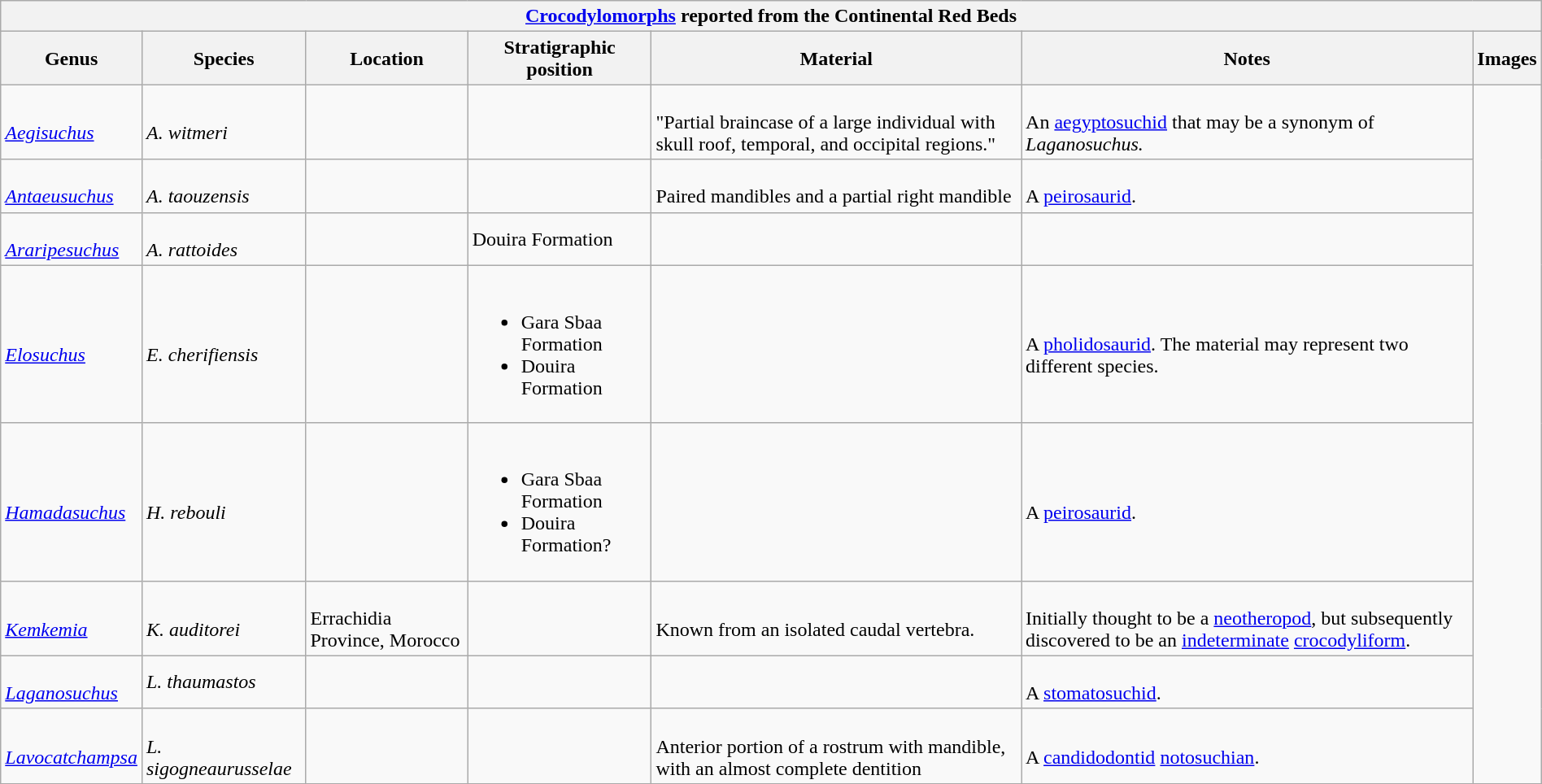<table class="wikitable" align="center" width="100%">
<tr>
<th colspan="7" align="center"><a href='#'>Crocodylomorphs</a> reported from the Continental Red Beds</th>
</tr>
<tr>
<th>Genus</th>
<th>Species</th>
<th>Location</th>
<th>Stratigraphic position</th>
<th>Material</th>
<th>Notes</th>
<th>Images</th>
</tr>
<tr>
<td><br><em><a href='#'>Aegisuchus</a></em></td>
<td><br><em>A. witmeri</em></td>
<td></td>
<td></td>
<td><br>"Partial braincase of a large individual with skull roof, temporal, and occipital regions."</td>
<td><br>An <a href='#'>aegyptosuchid</a> that may be a synonym of <em>Laganosuchus.</em></td>
<td rowspan="99"><br>


</td>
</tr>
<tr>
<td><br><em><a href='#'>Antaeusuchus</a></em></td>
<td><br><em>A. taouzensis</em></td>
<td></td>
<td></td>
<td><br>Paired mandibles and a partial right mandible</td>
<td><br>A <a href='#'>peirosaurid</a>.</td>
</tr>
<tr>
<td><br><em><a href='#'>Araripesuchus</a></em></td>
<td><br><em>A. rattoides</em></td>
<td></td>
<td>Douira Formation</td>
<td></td>
<td></td>
</tr>
<tr>
<td><br><em><a href='#'>Elosuchus</a></em></td>
<td><br><em>E. cherifiensis</em></td>
<td></td>
<td><br><ul><li>Gara Sbaa Formation</li><li>Douira Formation</li></ul></td>
<td></td>
<td><br>A <a href='#'>pholidosaurid</a>. The material may represent two different species.</td>
</tr>
<tr>
<td><br><em><a href='#'>Hamadasuchus</a></em></td>
<td><br><em>H. rebouli</em></td>
<td></td>
<td><br><ul><li>Gara Sbaa Formation</li><li>Douira Formation?</li></ul></td>
<td></td>
<td><br>A <a href='#'>peirosaurid</a>.</td>
</tr>
<tr>
<td><br><em><a href='#'>Kemkemia</a></em></td>
<td><br><em>K. auditorei</em></td>
<td><br>Errachidia Province, Morocco</td>
<td></td>
<td><br>Known from an isolated caudal vertebra.</td>
<td><br>Initially thought to be a <a href='#'>neotheropod</a>, but subsequently discovered to be an <a href='#'>indeterminate</a> <a href='#'>crocodyliform</a>.</td>
</tr>
<tr>
<td><br><em><a href='#'>Laganosuchus</a></em></td>
<td><em>L. thaumastos</em></td>
<td></td>
<td></td>
<td></td>
<td><br>A <a href='#'>stomatosuchid</a>.</td>
</tr>
<tr>
<td><br><em><a href='#'>Lavocatchampsa</a></em></td>
<td><br><em>L. sigogneaurusselae</em></td>
<td></td>
<td></td>
<td><br>Anterior portion of a rostrum with mandible, with an almost complete dentition</td>
<td><br>A <a href='#'>candidodontid</a> <a href='#'>notosuchian</a>.</td>
</tr>
<tr>
</tr>
</table>
